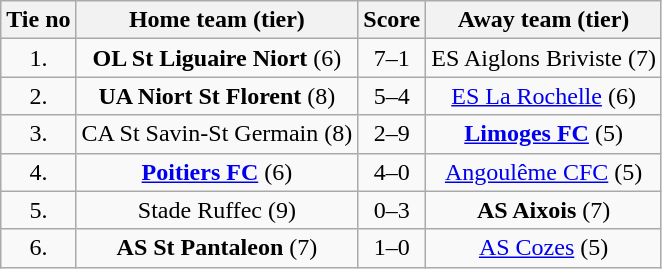<table class="wikitable" style="text-align: center">
<tr>
<th>Tie no</th>
<th>Home team (tier)</th>
<th>Score</th>
<th>Away team (tier)</th>
</tr>
<tr>
<td>1.</td>
<td><strong>OL St Liguaire Niort</strong> (6)</td>
<td>7–1</td>
<td>ES Aiglons Briviste (7)</td>
</tr>
<tr>
<td>2.</td>
<td><strong>UA Niort St Florent</strong> (8)</td>
<td>5–4</td>
<td><a href='#'>ES La Rochelle</a> (6)</td>
</tr>
<tr>
<td>3.</td>
<td>CA St Savin-St Germain (8)</td>
<td>2–9</td>
<td><strong><a href='#'>Limoges FC</a></strong> (5)</td>
</tr>
<tr>
<td>4.</td>
<td><strong><a href='#'>Poitiers FC</a></strong> (6)</td>
<td>4–0</td>
<td><a href='#'>Angoulême CFC</a> (5)</td>
</tr>
<tr>
<td>5.</td>
<td>Stade Ruffec (9)</td>
<td>0–3</td>
<td><strong>AS Aixois</strong> (7)</td>
</tr>
<tr>
<td>6.</td>
<td><strong>AS St Pantaleon</strong> (7)</td>
<td>1–0</td>
<td><a href='#'>AS Cozes</a> (5)</td>
</tr>
</table>
